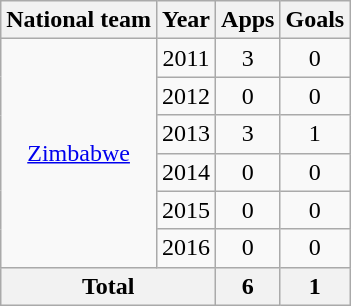<table class="wikitable" style="text-align:center">
<tr>
<th>National team</th>
<th>Year</th>
<th>Apps</th>
<th>Goals</th>
</tr>
<tr>
<td rowspan="6"><a href='#'>Zimbabwe</a></td>
<td>2011</td>
<td>3</td>
<td>0</td>
</tr>
<tr>
<td>2012</td>
<td>0</td>
<td>0</td>
</tr>
<tr>
<td>2013</td>
<td>3</td>
<td>1</td>
</tr>
<tr>
<td>2014</td>
<td>0</td>
<td>0</td>
</tr>
<tr>
<td>2015</td>
<td>0</td>
<td>0</td>
</tr>
<tr>
<td>2016</td>
<td>0</td>
<td>0</td>
</tr>
<tr>
<th colspan=2>Total</th>
<th>6</th>
<th>1</th>
</tr>
</table>
